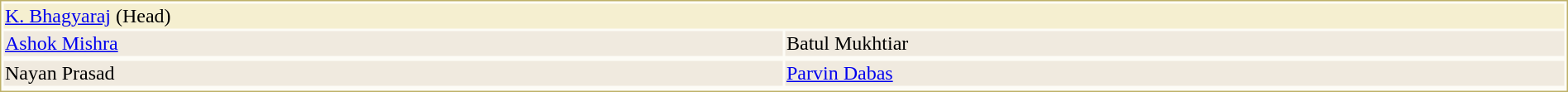<table style="width:100%;border: 1px solid #BEB168;background-color:#FDFCF6;">
<tr>
<td colspan="2" style="background-color:#F5EFD0;"> <a href='#'>K. Bhagyaraj</a> (Head)</td>
</tr>
<tr style="background-color:#F0EADF;">
<td style="width:50%"> <a href='#'>Ashok Mishra</a></td>
<td style="width:50%"> Batul Mukhtiar</td>
</tr>
<tr style="vertical-align:top;">
</tr>
<tr style="background-color:#F0EADF;">
<td style="width:50%"> Nayan Prasad</td>
<td style="width:50%"> <a href='#'>Parvin Dabas</a></td>
</tr>
<tr style="vertical-align:top;">
</tr>
</table>
